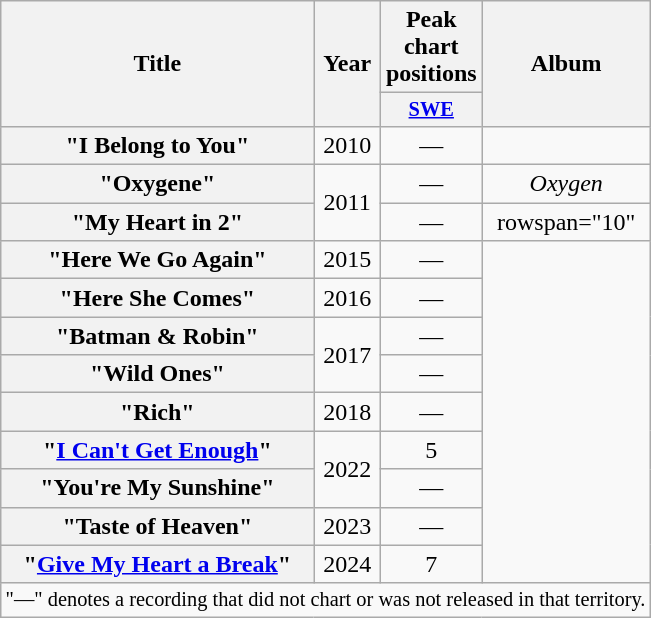<table class="wikitable plainrowheaders" style="text-align:center;">
<tr>
<th scope="col" rowspan="2">Title</th>
<th scope="col" rowspan="2">Year</th>
<th scope="col" colspan="1">Peak chart positions</th>
<th scope="col" rowspan="2">Album</th>
</tr>
<tr>
<th scope="col" style="width:3em;font-size:85%;"><a href='#'>SWE</a><br></th>
</tr>
<tr>
<th scope="row">"I Belong to You"</th>
<td>2010</td>
<td>—</td>
<td></td>
</tr>
<tr>
<th scope="row">"Oxygene"</th>
<td rowspan="2">2011</td>
<td>—</td>
<td><em>Oxygen</em></td>
</tr>
<tr>
<th scope="row">"My Heart in 2"</th>
<td>—</td>
<td>rowspan="10" </td>
</tr>
<tr>
<th scope="row">"Here We Go Again"</th>
<td>2015</td>
<td>—</td>
</tr>
<tr>
<th scope="row">"Here She Comes"</th>
<td>2016</td>
<td>—</td>
</tr>
<tr>
<th scope="row">"Batman & Robin"<br></th>
<td rowspan="2">2017</td>
<td>—</td>
</tr>
<tr>
<th scope="row">"Wild Ones"</th>
<td>—</td>
</tr>
<tr>
<th scope="row">"Rich"</th>
<td>2018</td>
<td>—</td>
</tr>
<tr>
<th scope="row">"<a href='#'>I Can't Get Enough</a>"</th>
<td rowspan="2">2022</td>
<td>5</td>
</tr>
<tr>
<th scope="row">"You're My Sunshine"</th>
<td>—</td>
</tr>
<tr>
<th scope="row">"Taste of Heaven"</th>
<td>2023</td>
<td>—</td>
</tr>
<tr>
<th scope="row">"<a href='#'>Give My Heart a Break</a>"</th>
<td>2024</td>
<td>7</td>
</tr>
<tr>
<td colspan="4" style="font-size:85%">"—" denotes a recording that did not chart or was not released in that territory.</td>
</tr>
</table>
